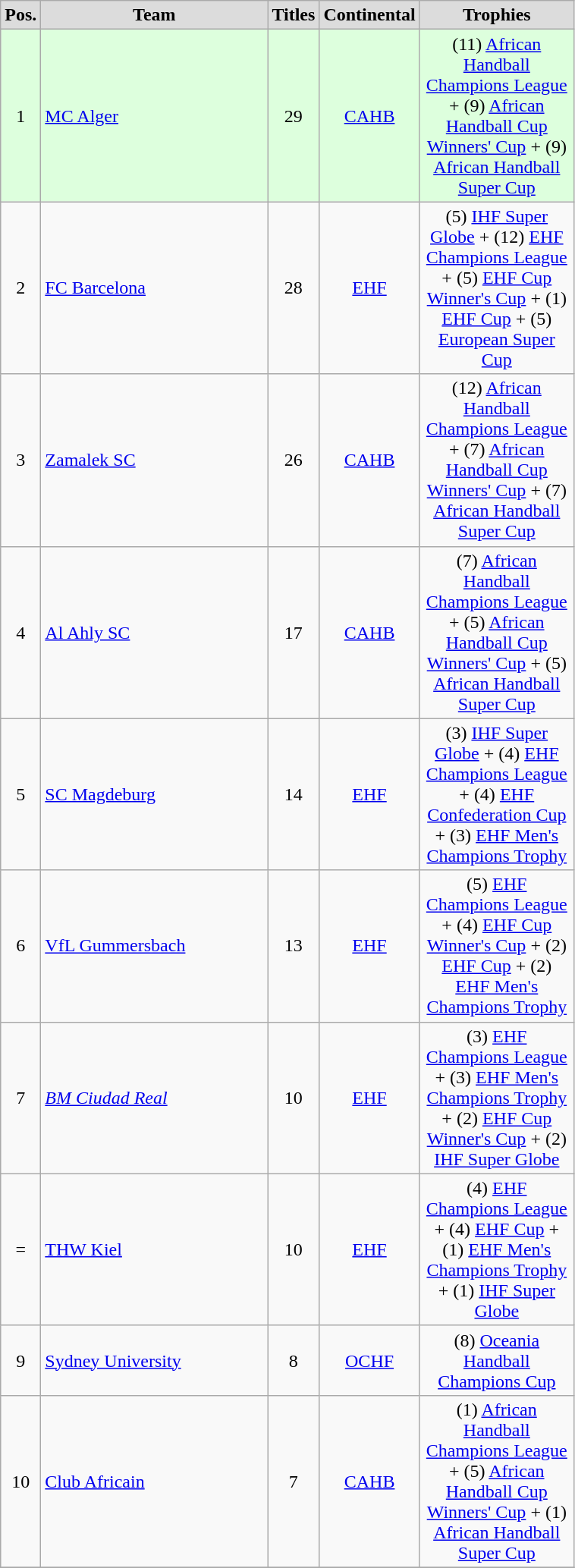<table class="wikitable" style="text-align: center;">
<tr>
<th style="background:#DCDCDC;width:0.5em">Pos.</th>
<th style="background:#DCDCDC;width:12em">Team</th>
<th style="background:#DCDCDC;width:1em">Titles</th>
<th style="background:#DCDCDC;width:1em">Continental</th>
<th style="background:#DCDCDC;width:8em">Trophies</th>
</tr>
<tr style="background:#dfd;">
<td align=center>1</td>
<td align=left> <a href='#'>MC Alger</a></td>
<td>29</td>
<td align=center><a href='#'>CAHB</a></td>
<td align=center>(11) <a href='#'>African Handball Champions League</a> + (9) <a href='#'>African Handball Cup Winners' Cup</a> + (9) <a href='#'>African Handball Super Cup</a></td>
</tr>
<tr>
<td align=center>2</td>
<td align=left> <a href='#'>FC Barcelona</a></td>
<td>28</td>
<td align=center><a href='#'>EHF</a></td>
<td align=center>(5) <a href='#'>IHF Super Globe</a> + (12) <a href='#'>EHF Champions League</a> + (5) <a href='#'>EHF Cup Winner's Cup</a> + (1) <a href='#'>EHF Cup</a> + (5) <a href='#'>European Super Cup</a></td>
</tr>
<tr>
<td align=center>3</td>
<td align=left> <a href='#'>Zamalek SC</a></td>
<td>26</td>
<td align=center><a href='#'>CAHB</a></td>
<td align=center>(12) <a href='#'>African Handball Champions League</a> + (7) <a href='#'>African Handball Cup Winners' Cup</a> + (7) <a href='#'>African Handball Super Cup</a></td>
</tr>
<tr>
<td align=center>4</td>
<td align="left"> <a href='#'>Al Ahly SC</a></td>
<td>17</td>
<td align=center><a href='#'>CAHB</a></td>
<td align=center>(7) <a href='#'>African Handball Champions League</a> + (5) <a href='#'>African Handball Cup Winners' Cup</a> + (5) <a href='#'>African Handball Super Cup</a></td>
</tr>
<tr>
<td align=center>5</td>
<td align=left> <a href='#'>SC Magdeburg</a></td>
<td>14</td>
<td align="center"><a href='#'>EHF</a></td>
<td align=center>(3) <a href='#'>IHF Super Globe</a> + (4) <a href='#'>EHF Champions League</a> + (4) <a href='#'>EHF Confederation Cup</a> + (3) <a href='#'>EHF Men's Champions Trophy</a></td>
</tr>
<tr>
<td align=center>6</td>
<td align=left> <a href='#'>VfL Gummersbach</a></td>
<td>13</td>
<td align=center><a href='#'>EHF</a></td>
<td align=center>(5) <a href='#'>EHF Champions League</a> + (4) <a href='#'>EHF Cup Winner's Cup</a> + (2) <a href='#'>EHF Cup</a> + (2) <a href='#'>EHF Men's Champions Trophy</a></td>
</tr>
<tr>
<td align=center>7</td>
<td align=left> <em><a href='#'>BM Ciudad Real</a></em></td>
<td>10</td>
<td align=center><a href='#'>EHF</a></td>
<td align=center>(3) <a href='#'>EHF Champions League</a> + (3) <a href='#'>EHF Men's Champions Trophy</a> + (2) <a href='#'>EHF Cup Winner's Cup</a> + (2) <a href='#'>IHF Super Globe</a></td>
</tr>
<tr>
<td align=center>=</td>
<td align=left> <a href='#'>THW Kiel</a></td>
<td>10</td>
<td align=center><a href='#'>EHF</a></td>
<td align=center>(4) <a href='#'>EHF Champions League</a> + (4) <a href='#'>EHF Cup</a> + (1) <a href='#'>EHF Men's Champions Trophy</a> + (1) <a href='#'>IHF Super Globe</a></td>
</tr>
<tr>
<td align=center>9</td>
<td align=left> <a href='#'>Sydney University</a></td>
<td>8</td>
<td align=center><a href='#'>OCHF</a></td>
<td align=center>(8) <a href='#'>Oceania Handball Champions Cup</a></td>
</tr>
<tr>
<td align=center>10</td>
<td align=left> <a href='#'>Club Africain</a></td>
<td>7</td>
<td align=center><a href='#'>CAHB</a></td>
<td align=center>(1) <a href='#'>African Handball Champions League</a> + (5) <a href='#'>African Handball Cup Winners' Cup</a> + (1) <a href='#'>African Handball Super Cup</a></td>
</tr>
<tr>
</tr>
</table>
